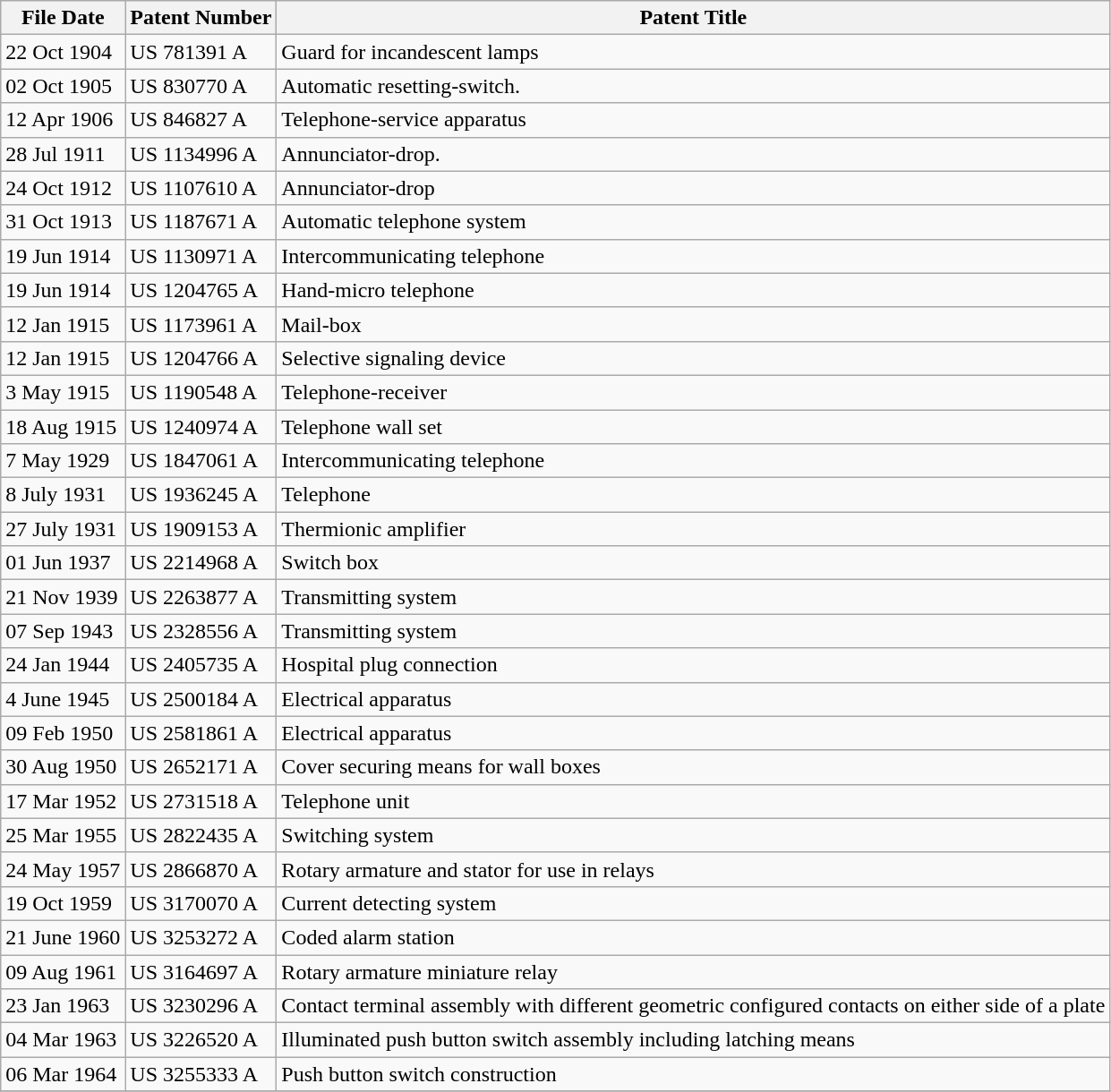<table class="wikitable sortable">
<tr>
<th>File Date</th>
<th>Patent Number</th>
<th>Patent Title</th>
</tr>
<tr>
<td>22 Oct 1904</td>
<td>US 781391 A</td>
<td>Guard for incandescent lamps</td>
</tr>
<tr>
<td>02 Oct 1905</td>
<td>US 830770 A</td>
<td>Automatic resetting-switch.</td>
</tr>
<tr>
<td>12 Apr 1906</td>
<td>US 846827 A</td>
<td>Telephone-service apparatus</td>
</tr>
<tr>
<td>28 Jul 1911</td>
<td>US 1134996 A</td>
<td>Annunciator-drop.</td>
</tr>
<tr>
<td>24 Oct 1912</td>
<td>US 1107610 A</td>
<td>Annunciator-drop</td>
</tr>
<tr>
<td>31 Oct 1913</td>
<td>US 1187671 A</td>
<td>Automatic telephone system</td>
</tr>
<tr>
<td>19 Jun 1914</td>
<td>US 1130971 A</td>
<td>Intercommunicating telephone</td>
</tr>
<tr>
<td>19 Jun 1914</td>
<td>US 1204765 A</td>
<td>Hand-micro telephone</td>
</tr>
<tr>
<td>12 Jan 1915</td>
<td>US 1173961 A</td>
<td>Mail-box</td>
</tr>
<tr>
<td>12 Jan 1915</td>
<td>US 1204766 A</td>
<td>Selective signaling device</td>
</tr>
<tr>
<td>3 May 1915</td>
<td>US 1190548 A</td>
<td>Telephone-receiver</td>
</tr>
<tr>
<td>18 Aug 1915</td>
<td>US 1240974 A</td>
<td>Telephone wall set</td>
</tr>
<tr>
<td>7 May 1929</td>
<td>US 1847061 A</td>
<td>Intercommunicating telephone</td>
</tr>
<tr>
<td>8 July 1931</td>
<td>US 1936245 A</td>
<td>Telephone</td>
</tr>
<tr>
<td>27 July 1931</td>
<td>US 1909153 A</td>
<td>Thermionic amplifier</td>
</tr>
<tr>
<td>01 Jun 1937</td>
<td>US 2214968 A</td>
<td>Switch box</td>
</tr>
<tr>
<td>21 Nov 1939</td>
<td>US 2263877 A</td>
<td>Transmitting system</td>
</tr>
<tr>
<td>07 Sep 1943</td>
<td>US 2328556 A</td>
<td>Transmitting system</td>
</tr>
<tr>
<td>24 Jan 1944</td>
<td>US 2405735 A</td>
<td>Hospital plug connection</td>
</tr>
<tr>
<td>4 June 1945</td>
<td>US 2500184 A</td>
<td>Electrical apparatus</td>
</tr>
<tr>
<td>09 Feb 1950</td>
<td>US 2581861 A</td>
<td>Electrical apparatus</td>
</tr>
<tr>
<td>30 Aug 1950</td>
<td>US 2652171 A</td>
<td>Cover securing means for wall boxes</td>
</tr>
<tr>
<td>17 Mar 1952</td>
<td>US 2731518 A</td>
<td>Telephone unit</td>
</tr>
<tr>
<td>25 Mar 1955</td>
<td>US 2822435 A</td>
<td>Switching system</td>
</tr>
<tr>
<td>24 May 1957</td>
<td>US 2866870 A</td>
<td>Rotary armature and stator for use in relays</td>
</tr>
<tr>
<td>19 Oct 1959</td>
<td>US 3170070 A</td>
<td>Current detecting system</td>
</tr>
<tr>
<td>21 June 1960</td>
<td>US 3253272 A</td>
<td>Coded alarm station</td>
</tr>
<tr>
<td>09 Aug 1961</td>
<td>US 3164697 A</td>
<td>Rotary armature miniature relay</td>
</tr>
<tr>
<td>23 Jan 1963</td>
<td>US 3230296 A</td>
<td>Contact terminal assembly with different geometric configured contacts on either side of a plate</td>
</tr>
<tr>
<td>04 Mar 1963</td>
<td>US 3226520 A</td>
<td>Illuminated push button switch assembly including latching means</td>
</tr>
<tr>
<td>06 Mar 1964</td>
<td>US 3255333 A</td>
<td>Push button switch construction</td>
</tr>
<tr>
</tr>
</table>
